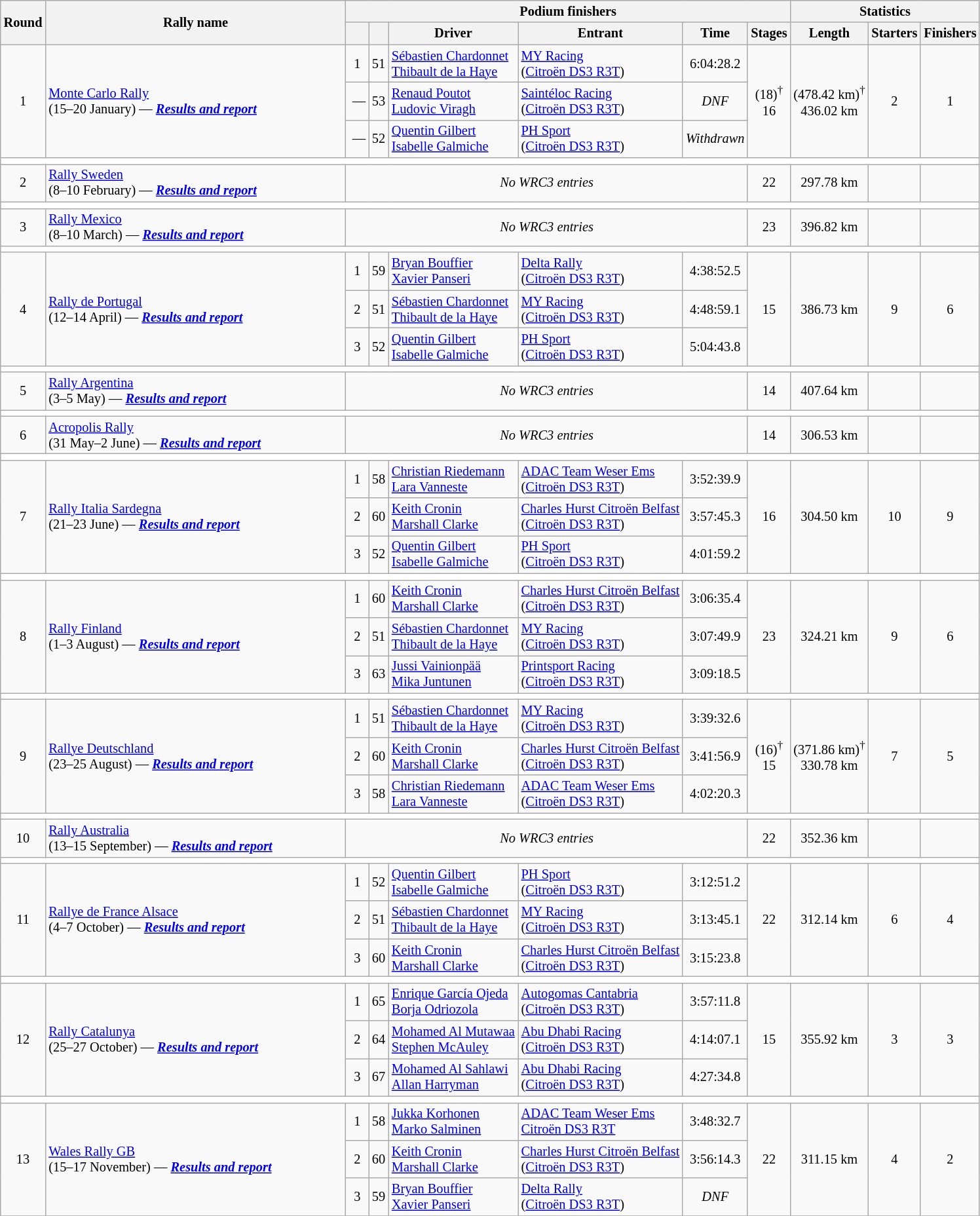<table class="wikitable" style="font-size:85%;">
<tr>
<th rowspan=2>Round</th>
<th style="width:22em" rowspan=2>Rally name</th>
<th colspan=6>Podium finishers</th>
<th colspan=4>Statistics</th>
</tr>
<tr>
<th></th>
<th></th>
<th>Driver</th>
<th>Entrant</th>
<th>Time</th>
<th>Stages</th>
<th>Length</th>
<th>Starters</th>
<th>Finishers</th>
</tr>
<tr>
<td rowspan=3 align=center>1</td>
<td rowspan=3> <a href='#'>Monte Carlo Rally</a><br>(15–20 January) — <strong><em><a href='#'>Results and report</a></em></strong></td>
<td align=center>1</td>
<td align=center>51</td>
<td> <a href='#'>Sébastien Chardonnet</a><br> <a href='#'>Thibault de la Haye</a></td>
<td> <a href='#'>MY Racing</a><br> (<a href='#'>Citroën DS3 R3T</a>)</td>
<td align=center>6:04:28.2</td>
<td rowspan=3 align=center>(18)<sup>†</sup><br>16</td>
<td rowspan=3 align=center>(478.42 km)<sup>†</sup><br>436.02 km</td>
<td rowspan=3 align=center>2</td>
<td rowspan=3 align=center>1</td>
</tr>
<tr>
<td align=center> —</td>
<td align=center>53</td>
<td> <a href='#'>Renaud Poutot</a><br> <a href='#'>Ludovic Viragh</a></td>
<td> <a href='#'>Saintéloc Racing</a><br> (<a href='#'>Citroën DS3 R3T</a>)</td>
<td align=center><em>DNF</em></td>
</tr>
<tr>
<td align=center> —</td>
<td align=center>52</td>
<td> <a href='#'>Quentin Gilbert</a><br> <a href='#'>Isabelle Galmiche</a></td>
<td> <a href='#'>PH Sport</a><br> (<a href='#'>Citroën DS3 R3T</a>)</td>
<td align=center><em>Withdrawn</em></td>
</tr>
<tr style="background:white;">
<td colspan="11"></td>
</tr>
<tr>
<td align=center>2</td>
<td> <a href='#'>Rally Sweden</a><br>(8–10 February) — <strong><em><a href='#'>Results and report</a></em></strong></td>
<td colspan="5" align="center"><em>No WRC3 entries</em></td>
<td align=center>22</td>
<td align=center>297.78 km</td>
<td></td>
<td></td>
</tr>
<tr style="background:white;">
<td colspan="11"></td>
</tr>
<tr>
<td align=center>3</td>
<td> <a href='#'>Rally Mexico</a><br>(8–10 March) — <strong><em><a href='#'>Results and report</a></em></strong></td>
<td colspan="5" align="center"><em>No WRC3 entries</em></td>
<td align=center>23</td>
<td align=center>396.82 km</td>
<td></td>
<td></td>
</tr>
<tr style="background:white;">
<td colspan="11"></td>
</tr>
<tr>
<td rowspan=3 align=center>4</td>
<td rowspan=3> <a href='#'>Rally de Portugal</a><br>(12–14 April) — <strong><em><a href='#'>Results and report</a></em></strong></td>
<td align=center>1</td>
<td align=center>59</td>
<td> <a href='#'>Bryan Bouffier</a><br> <a href='#'>Xavier Panseri</a></td>
<td> <a href='#'>Delta Rally</a><br> (<a href='#'>Citroën DS3 R3T</a>)</td>
<td align=center>4:38:52.5</td>
<td rowspan=3 align=center>15</td>
<td rowspan=3 align=center>386.73 km</td>
<td rowspan=3 align=center>9</td>
<td rowspan=3 align=center>6</td>
</tr>
<tr>
<td align=center>2</td>
<td align=center>51</td>
<td> <a href='#'>Sébastien Chardonnet</a><br> <a href='#'>Thibault de la Haye</a></td>
<td> <a href='#'>MY Racing</a><br> (<a href='#'>Citroën DS3 R3T</a>)</td>
<td align=center>4:48:59.1</td>
</tr>
<tr>
<td align=center>3</td>
<td align=center>52</td>
<td> <a href='#'>Quentin Gilbert</a><br> <a href='#'>Isabelle Galmiche</a></td>
<td> <a href='#'>PH Sport</a><br> (<a href='#'>Citroën DS3 R3T</a>)</td>
<td align=center>5:04:43.8</td>
</tr>
<tr style="background:white;">
<td colspan="11"></td>
</tr>
<tr>
<td align=center>5</td>
<td> <a href='#'>Rally Argentina</a><br>(3–5 May) — <strong><em><a href='#'>Results and report</a></em></strong></td>
<td colspan="5" align="center"><em>No WRC3 entries</em></td>
<td align=center>14</td>
<td align=center>407.64 km</td>
<td></td>
<td></td>
</tr>
<tr style="background:white;">
<td colspan="11"></td>
</tr>
<tr>
<td align=center>6</td>
<td> <a href='#'>Acropolis Rally</a><br>(31 May–2 June) — <strong><em><a href='#'>Results and report</a></em></strong></td>
<td colspan="5" align="center"><em>No WRC3 entries</em></td>
<td align=center>14</td>
<td align=center>306.53 km</td>
<td></td>
<td></td>
</tr>
<tr style="background:white;">
<td colspan="11"></td>
</tr>
<tr>
<td rowspan=3 align=center>7</td>
<td rowspan=3> <a href='#'>Rally Italia Sardegna</a><br>(21–23 June) — <strong><em><a href='#'>Results and report</a></em></strong></td>
<td align=center>1</td>
<td align=center>58</td>
<td> <a href='#'>Christian Riedemann</a> <br> <a href='#'>Lara Vanneste</a></td>
<td> <a href='#'>ADAC Team Weser Ems</a><br> (<a href='#'>Citroën DS3 R3T</a>)</td>
<td align=center>3:52:39.9</td>
<td rowspan=3 align=center>16</td>
<td rowspan=3 align=center>304.50 km</td>
<td rowspan=3 align=center>10</td>
<td rowspan=3 align=center>9</td>
</tr>
<tr>
<td align=center>2</td>
<td align=center>60</td>
<td> <a href='#'>Keith Cronin</a> <br> <a href='#'>Marshall Clarke</a></td>
<td> <a href='#'>Charles Hurst Citroën Belfast</a><br> (<a href='#'>Citroën DS3 R3T</a>)</td>
<td align=center>3:57:45.3</td>
</tr>
<tr>
<td align=center>3</td>
<td align=center>52</td>
<td> <a href='#'>Quentin Gilbert</a><br> <a href='#'>Isabelle Galmiche</a></td>
<td> <a href='#'>PH Sport</a><br> (<a href='#'>Citroën DS3 R3T</a>)</td>
<td align=center>4:01:59.2</td>
</tr>
<tr style="background:white;">
<td colspan="11"></td>
</tr>
<tr>
<td rowspan=3 align=center>8</td>
<td rowspan=3> <a href='#'>Rally Finland</a><br>(1–3 August) — <strong><em><a href='#'>Results and report</a></em></strong></td>
<td align=center>1</td>
<td align=center>60</td>
<td> <a href='#'>Keith Cronin</a> <br> <a href='#'>Marshall Clarke</a></td>
<td> <a href='#'>Charles Hurst Citroën Belfast</a><br> (<a href='#'>Citroën DS3 R3T</a>)</td>
<td align=center>3:06:35.4</td>
<td rowspan=3 align=center>23</td>
<td rowspan=3 align=center>324.21 km</td>
<td rowspan=3 align=center>9</td>
<td rowspan=3 align=center>6</td>
</tr>
<tr>
<td align=center>2</td>
<td align=center>51</td>
<td> <a href='#'>Sébastien Chardonnet</a><br> <a href='#'>Thibault de la Haye</a></td>
<td> <a href='#'>MY Racing</a><br> (<a href='#'>Citroën DS3 R3T</a>)</td>
<td align=center>3:07:49.9</td>
</tr>
<tr>
<td align=center>3</td>
<td align=center>63</td>
<td> <a href='#'>Jussi Vainionpää</a> <br> <a href='#'>Mika Juntunen</a></td>
<td> <a href='#'>Printsport Racing</a> <br>  (<a href='#'>Citroën DS3 R3T</a>)</td>
<td align=center>3:09:18.5</td>
</tr>
<tr style="background:white;">
<td colspan="11"></td>
</tr>
<tr>
<td rowspan=3 align=center>9</td>
<td rowspan=3> <a href='#'>Rallye Deutschland</a><br>(23–25 August) — <strong><em><a href='#'>Results and report</a></em></strong></td>
<td align=center>1</td>
<td align=center>51</td>
<td> <a href='#'>Sébastien Chardonnet</a><br> <a href='#'>Thibault de la Haye</a></td>
<td> <a href='#'>MY Racing</a><br> (<a href='#'>Citroën DS3 R3T</a>)</td>
<td align=center>3:39:32.6</td>
<td rowspan=3 align=center>(16)<sup>†</sup><br>15</td>
<td rowspan=3 align=center>(371.86 km)<sup>†</sup><br>330.78 km</td>
<td rowspan=3 align=center>7</td>
<td rowspan=3 align=center>5</td>
</tr>
<tr>
<td align=center>2</td>
<td align=center>60</td>
<td> <a href='#'>Keith Cronin</a> <br> <a href='#'>Marshall Clarke</a></td>
<td> <a href='#'>Charles Hurst Citroën Belfast</a><br> (<a href='#'>Citroën DS3 R3T</a>)</td>
<td align=center>3:41:56.9</td>
</tr>
<tr>
<td align=center>3</td>
<td align=center>58</td>
<td> <a href='#'>Christian Riedemann</a> <br> <a href='#'>Lara Vanneste</a></td>
<td> <a href='#'>ADAC Team Weser Ems</a><br> (<a href='#'>Citroën DS3 R3T</a>)</td>
<td align=center>4:02:20.3</td>
</tr>
<tr style="background:white;">
<td colspan="11"></td>
</tr>
<tr>
<td align=center>10</td>
<td> <a href='#'>Rally Australia</a><br>(13–15 September) — <strong><em><a href='#'>Results and report</a></em></strong></td>
<td colspan="5" align="center"><em>No WRC3 entries</em></td>
<td align=center>22</td>
<td align=center>352.36 km</td>
<td></td>
<td></td>
</tr>
<tr style="background:white;">
<td colspan="11"></td>
</tr>
<tr>
<td rowspan=3 align=center>11</td>
<td rowspan=3> <a href='#'>Rallye de France Alsace</a><br>(4–7 October) — <strong><em><a href='#'>Results and report</a></em></strong></td>
<td align=center>1</td>
<td align=center>52</td>
<td> <a href='#'>Quentin Gilbert</a><br> <a href='#'>Isabelle Galmiche</a></td>
<td> <a href='#'>PH Sport</a><br> (<a href='#'>Citroën DS3 R3T</a>)</td>
<td align=center>3:12:51.2</td>
<td rowspan=3 align=center>22</td>
<td rowspan=3 align=center>312.14 km</td>
<td rowspan=3 align=center>6</td>
<td rowspan=3 align=center>4</td>
</tr>
<tr>
<td align=center>2</td>
<td align=center>51</td>
<td> <a href='#'>Sébastien Chardonnet</a><br> <a href='#'>Thibault de la Haye</a></td>
<td> <a href='#'>MY Racing</a><br> (<a href='#'>Citroën DS3 R3T</a>)</td>
<td align=center>3:13:45.1</td>
</tr>
<tr>
<td align=center>3</td>
<td align=center>60</td>
<td> <a href='#'>Keith Cronin</a> <br> <a href='#'>Marshall Clarke</a></td>
<td> <a href='#'>Charles Hurst Citroën Belfast</a><br> (<a href='#'>Citroën DS3 R3T</a>)</td>
<td align=center>3:15:23.8</td>
</tr>
<tr style="background:white;">
<td colspan="11"></td>
</tr>
<tr>
<td rowspan=3 align=center>12</td>
<td rowspan=3> <a href='#'>Rally Catalunya</a><br>(25–27 October) — <strong><em><a href='#'>Results and report</a></em></strong></td>
<td align=center>1</td>
<td align=center>65</td>
<td> <a href='#'>Enrique García Ojeda</a> <br> <a href='#'>Borja Odriozola</a></td>
<td> <a href='#'>Autogomas Cantabria</a> <br> (<a href='#'>Citroën DS3 R3T</a>)</td>
<td align=center>3:57:11.8</td>
<td rowspan=3 align=center>15</td>
<td rowspan=3 align=center>355.92 km</td>
<td rowspan=3 align=center>3</td>
<td rowspan=3 align=center>3</td>
</tr>
<tr>
<td align=center>2</td>
<td align=center>64</td>
<td> <a href='#'>Mohamed Al Mutawaa</a> <br> <a href='#'>Stephen McAuley</a></td>
<td> <a href='#'>Abu Dhabi Racing</a> <br> (<a href='#'>Citroën DS3 R3T</a>)</td>
<td align=center>4:14:07.1</td>
</tr>
<tr>
<td align=center>3</td>
<td align=center>67</td>
<td> <a href='#'>Mohamed Al Sahlawi</a> <br> <a href='#'>Allan Harryman</a></td>
<td> <a href='#'>Abu Dhabi Racing</a> <br> (<a href='#'>Citroën DS3 R3T</a>)</td>
<td align=center>4:27:34.8</td>
</tr>
<tr style="background:white;">
<td colspan="11"></td>
</tr>
<tr>
<td rowspan=3 align=center>13</td>
<td rowspan=3> <a href='#'>Wales Rally GB</a><br>(15–17 November) — <strong><em><a href='#'>Results and report</a></em></strong></td>
<td align=center>1</td>
<td align=center>58</td>
<td> <a href='#'>Jukka Korhonen</a><br> <a href='#'>Marko Salminen</a></td>
<td> <a href='#'>ADAC Team Weser Ems</a><br> <a href='#'>Citroën DS3 R3T</a></td>
<td align=center>3:48:32.7</td>
<td rowspan=3 align=center>22</td>
<td rowspan=3 align=center>311.15 km</td>
<td rowspan=3 align=center>4</td>
<td rowspan=3 align=center>2</td>
</tr>
<tr>
<td align=center>2</td>
<td align=center>60</td>
<td> <a href='#'>Keith Cronin</a> <br> <a href='#'>Marshall Clarke</a></td>
<td> <a href='#'>Charles Hurst Citroën Belfast</a><br> (<a href='#'>Citroën DS3 R3T</a>)</td>
<td align=center>3:56:14.3</td>
</tr>
<tr>
<td align=center>3</td>
<td align=center>59</td>
<td> <a href='#'>Bryan Bouffier</a><br> <a href='#'>Xavier Panseri</a></td>
<td> <a href='#'>Delta Rally</a><br> (<a href='#'>Citroën DS3 R3T</a>)</td>
<td align=center><em>DNF</em></td>
</tr>
<tr>
</tr>
</table>
